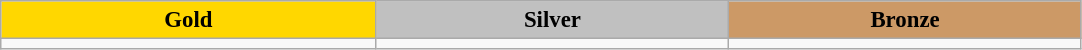<table class="wikitable" style="font-size:95%;">
<tr align="center">
<td style="width: 16em" bgcolor="gold"><strong>Gold</strong></td>
<td style="width: 15em" bgcolor="silver"><strong>Silver</strong></td>
<td style="width: 15em" bgcolor="CC9966"><strong>Bronze</strong></td>
</tr>
<tr valign="top">
<td></td>
<td></td>
<td></td>
</tr>
</table>
